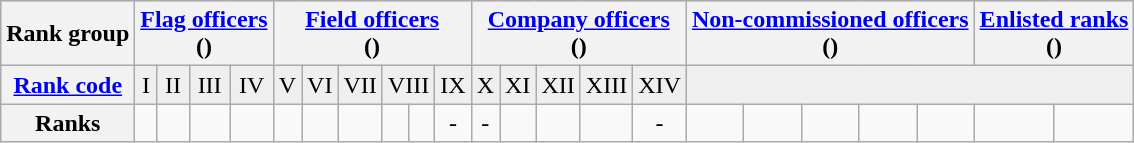<table class="wikitable">
<tr align="center" style="background:#cfcfcf;">
<th>Rank group</th>
<th colspan=4><a href='#'>Flag officers</a><br>()</th>
<th colspan=6><a href='#'>Field officers</a><br>()</th>
<th colspan=5><a href='#'>Company officers</a><br>()</th>
<th colspan=5><a href='#'>Non-commissioned officers</a><br>()</th>
<th colspan=2><a href='#'>Enlisted ranks</a><br>()</th>
</tr>
<tr style="background:#efefef;text-align:center;">
<th colspan=1><a href='#'>Rank code</a></th>
<td colspan=1>I</td>
<td colspan=1>II</td>
<td colspan=1>III</td>
<td colspan=1>IV</td>
<td colspan=1>V</td>
<td colspan=1>VI</td>
<td colspan=1>VII</td>
<td colspan=2>VIII</td>
<td colspan=1>IX</td>
<td colspan=1>X</td>
<td colspan=1>XI</td>
<td colspan=1>XII</td>
<td colspan=1>XIII</td>
<td colspan=1>XIV</td>
<td colspan=8></td>
</tr>
<tr align="center">
<th>Ranks</th>
<td><br></td>
<td><br></td>
<td><br></td>
<td><br></td>
<td><br></td>
<td><br></td>
<td><br></td>
<td><br></td>
<td><br></td>
<td>-</td>
<td>-</td>
<td><br></td>
<td><br></td>
<td><br></td>
<td>-</td>
<td><br></td>
<td><br></td>
<td><br></td>
<td><br></td>
<td><br></td>
<td><br></td>
<td><br></td>
</tr>
</table>
